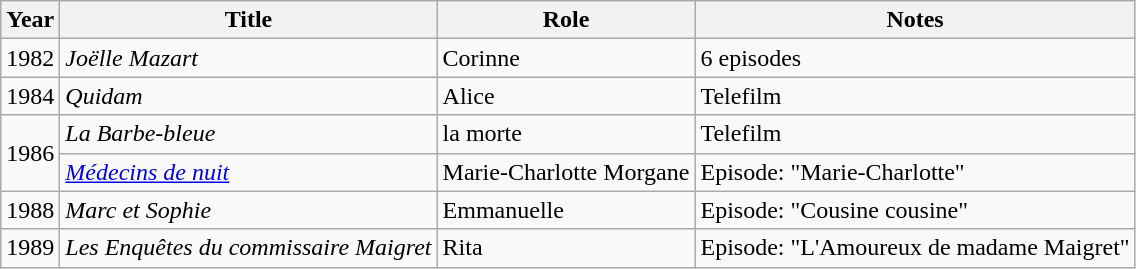<table class="wikitable plainrowheaders sortable">
<tr>
<th scope="col">Year</th>
<th scope="col">Title</th>
<th scope="col">Role</th>
<th scope="col" class="unsortable">Notes</th>
</tr>
<tr>
<td>1982</td>
<td><em>Joëlle Mazart</em></td>
<td>Corinne</td>
<td>6 episodes</td>
</tr>
<tr>
<td>1984</td>
<td><em>Quidam</em></td>
<td>Alice</td>
<td>Telefilm</td>
</tr>
<tr>
<td rowspan="2">1986</td>
<td><em>La Barbe-bleue</em></td>
<td>la morte</td>
<td>Telefilm</td>
</tr>
<tr>
<td><em><a href='#'>Médecins de nuit</a></em></td>
<td>Marie-Charlotte Morgane</td>
<td>Episode: "Marie-Charlotte"</td>
</tr>
<tr>
<td>1988</td>
<td><em>Marc et Sophie</em></td>
<td>Emmanuelle</td>
<td>Episode: "Cousine cousine"</td>
</tr>
<tr>
<td>1989</td>
<td><em>Les Enquêtes du commissaire Maigret</em></td>
<td>Rita</td>
<td>Episode: "L'Amoureux de madame Maigret"</td>
</tr>
</table>
